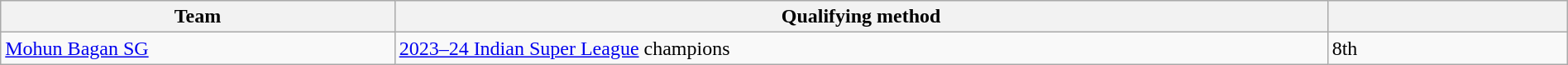<table class="wikitable" style="table-layout:fixed;width:100%;">
<tr>
<th width=25%>Team</th>
<th width=60%>Qualifying method</th>
<th width=15%> </th>
</tr>
<tr>
<td> <a href='#'>Mohun Bagan SG</a></td>
<td><a href='#'>2023–24 Indian Super League</a> champions</td>
<td>8th </td>
</tr>
</table>
